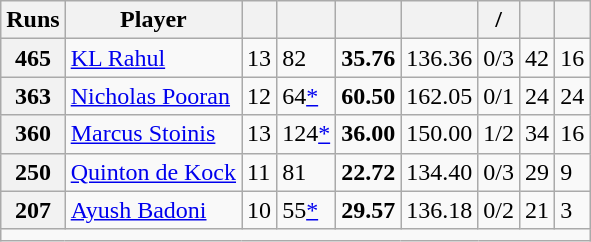<table class="wikitable">
<tr>
<th>Runs</th>
<th>Player</th>
<th></th>
<th></th>
<th></th>
<th></th>
<th>/</th>
<th></th>
<th></th>
</tr>
<tr>
<th>465</th>
<td> <a href='#'>KL Rahul</a></td>
<td>13</td>
<td>82</td>
<td><strong>35.76</strong></td>
<td>136.36</td>
<td>0/3</td>
<td>42</td>
<td>16</td>
</tr>
<tr>
<th>363</th>
<td> <a href='#'>Nicholas Pooran</a></td>
<td>12</td>
<td>64<a href='#'>*</a></td>
<td><strong>60.50</strong></td>
<td>162.05</td>
<td>0/1</td>
<td>24</td>
<td>24</td>
</tr>
<tr>
<th>360</th>
<td> <a href='#'>Marcus Stoinis</a></td>
<td>13</td>
<td>124<a href='#'>*</a></td>
<td><strong>36.00</strong></td>
<td>150.00</td>
<td>1/2</td>
<td>34</td>
<td>16</td>
</tr>
<tr>
<th>250</th>
<td> <a href='#'>Quinton de Kock</a></td>
<td>11</td>
<td>81</td>
<td><strong>22.72</strong></td>
<td>134.40</td>
<td>0/3</td>
<td>29</td>
<td>9</td>
</tr>
<tr>
<th>207</th>
<td> <a href='#'>Ayush Badoni</a></td>
<td>10</td>
<td>55<a href='#'>*</a></td>
<td><strong>29.57</strong></td>
<td>136.18</td>
<td>0/2</td>
<td>21</td>
<td>3</td>
</tr>
<tr>
<td colspan="9"><small></small></td>
</tr>
</table>
